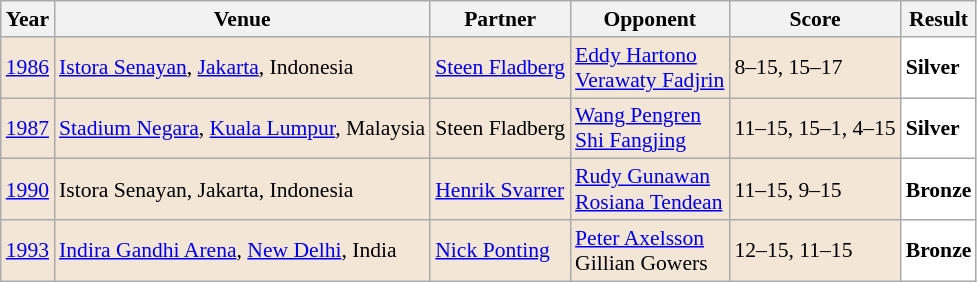<table class="sortable wikitable" style="font-size: 90%;">
<tr>
<th>Year</th>
<th>Venue</th>
<th>Partner</th>
<th>Opponent</th>
<th>Score</th>
<th>Result</th>
</tr>
<tr style="background:#F3E6D7">
<td align="center"><a href='#'>1986</a></td>
<td align="left"><a href='#'>Istora Senayan</a>, <a href='#'>Jakarta</a>, Indonesia</td>
<td align="left"> <a href='#'>Steen Fladberg</a></td>
<td align="left"> <a href='#'>Eddy Hartono</a><br> <a href='#'>Verawaty Fadjrin</a></td>
<td align="left">8–15, 15–17</td>
<td style="text-align:left; background:white"> <strong>Silver</strong></td>
</tr>
<tr style="background:#F3E6D7">
<td align="center"><a href='#'>1987</a></td>
<td align="left"><a href='#'>Stadium Negara</a>, <a href='#'>Kuala Lumpur</a>, Malaysia</td>
<td align="left"> Steen Fladberg</td>
<td align="left"> <a href='#'>Wang Pengren</a><br> <a href='#'>Shi Fangjing</a></td>
<td align="left">11–15, 15–1, 4–15</td>
<td style="text-align:left; background:white"> <strong>Silver</strong></td>
</tr>
<tr style="background:#F3E6D7">
<td align="center"><a href='#'>1990</a></td>
<td align="left">Istora Senayan, Jakarta, Indonesia</td>
<td align="left"> <a href='#'>Henrik Svarrer</a></td>
<td align="left"> <a href='#'>Rudy Gunawan</a><br> <a href='#'>Rosiana Tendean</a></td>
<td align="left">11–15, 9–15</td>
<td style="text-align:left; background:white"> <strong>Bronze</strong></td>
</tr>
<tr style="background:#F3E6D7">
<td align="center"><a href='#'>1993</a></td>
<td align="left"><a href='#'>Indira Gandhi Arena</a>, <a href='#'>New Delhi</a>, India</td>
<td align="left"> <a href='#'>Nick Ponting</a></td>
<td align="left"> <a href='#'>Peter Axelsson</a><br> Gillian Gowers</td>
<td align="left">12–15, 11–15</td>
<td style="text-align:left; background:white"> <strong>Bronze</strong></td>
</tr>
</table>
